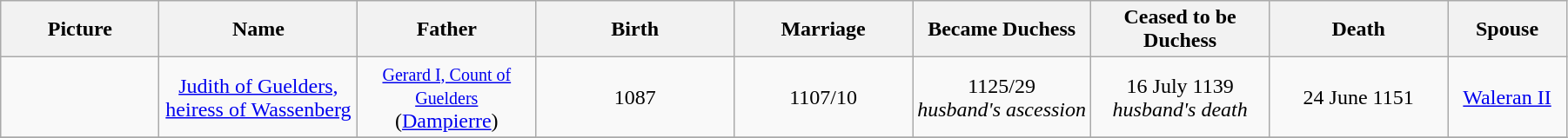<table width=95% class="wikitable">
<tr>
<th width = "8%">Picture</th>
<th width = "10%">Name</th>
<th width = "9%">Father</th>
<th width = "10%">Birth</th>
<th width = "9%">Marriage</th>
<th width = "9%">Became Duchess</th>
<th width = "9%">Ceased to be Duchess</th>
<th width = "9%">Death</th>
<th width = "6%">Spouse</th>
</tr>
<tr>
<td align="center"></td>
<td align="center"><a href='#'>Judith of Guelders, heiress of Wassenberg</a></td>
<td align="center"><small><a href='#'>Gerard I, Count of Guelders</a></small><br>(<a href='#'>Dampierre</a>)</td>
<td align="center">1087</td>
<td align="center">1107/10</td>
<td align="center">1125/29<br><em>husband's ascession</em></td>
<td align="center">16 July 1139<br><em>husband's death</em></td>
<td align="center">24 June 1151</td>
<td align="center"><a href='#'>Waleran II</a></td>
</tr>
<tr>
</tr>
</table>
